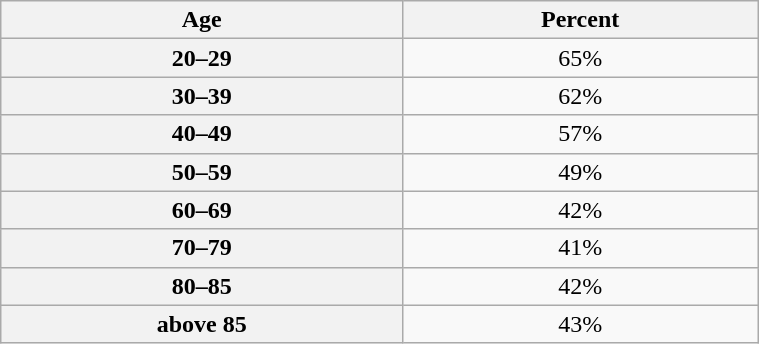<table class="wikitable sortable" style="text-align:center; width:40%;">
<tr>
<th>Age</th>
<th>Percent</th>
</tr>
<tr>
<th>20–29</th>
<td>65%</td>
</tr>
<tr>
<th>30–39</th>
<td>62%</td>
</tr>
<tr>
<th>40–49</th>
<td>57%</td>
</tr>
<tr>
<th>50–59</th>
<td>49%</td>
</tr>
<tr>
<th>60–69</th>
<td>42%</td>
</tr>
<tr>
<th>70–79</th>
<td>41%</td>
</tr>
<tr>
<th>80–85</th>
<td>42%</td>
</tr>
<tr>
<th>above 85</th>
<td>43%</td>
</tr>
</table>
